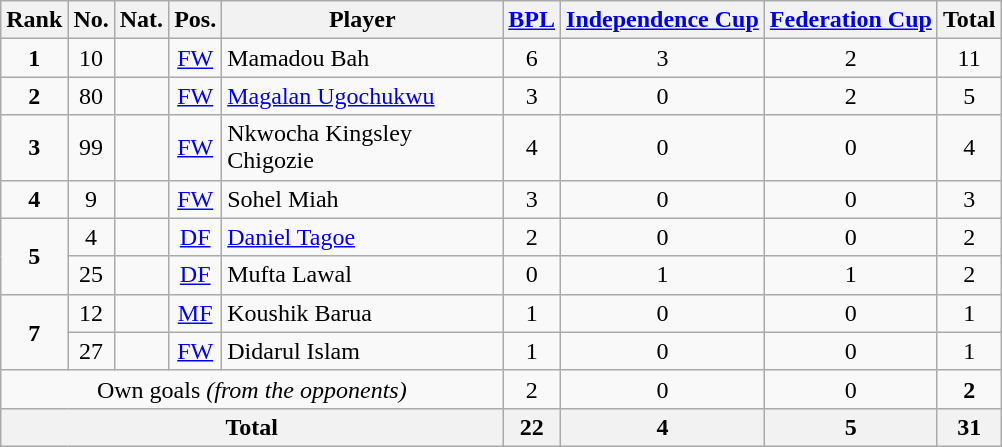<table class="wikitable" style="text-align:center">
<tr>
<th>Rank</th>
<th>No.</th>
<th>Nat.</th>
<th>Pos.</th>
<th style="width:180px;">Player</th>
<th><a href='#'>BPL</a></th>
<th><a href='#'>Independence Cup</a></th>
<th><a href='#'>Federation Cup</a></th>
<th>Total</th>
</tr>
<tr>
<td><strong>1</strong></td>
<td>10</td>
<td></td>
<td><a href='#'>FW</a></td>
<td align="left">Mamadou Bah</td>
<td align="center">6</td>
<td align="center">3</td>
<td align="center">2</td>
<td align="center">11</td>
</tr>
<tr>
<td><strong>2</strong></td>
<td>80</td>
<td></td>
<td><a href='#'>FW</a></td>
<td align="left"><a href='#'>Magalan Ugochukwu</a></td>
<td>3</td>
<td>0</td>
<td>2</td>
<td>5</td>
</tr>
<tr>
<td><strong>3</strong></td>
<td>99</td>
<td></td>
<td><a href='#'>FW</a></td>
<td align="left">Nkwocha Kingsley Chigozie</td>
<td>4</td>
<td>0</td>
<td>0</td>
<td>4</td>
</tr>
<tr>
<td><strong>4</strong></td>
<td>9</td>
<td></td>
<td><a href='#'>FW</a></td>
<td align="left">Sohel Miah</td>
<td>3</td>
<td>0</td>
<td>0</td>
<td>3</td>
</tr>
<tr>
<td rowspan="2"><strong>5</strong></td>
<td>4</td>
<td></td>
<td><a href='#'>DF</a></td>
<td align="left"><a href='#'>Daniel Tagoe</a></td>
<td>2</td>
<td>0</td>
<td>0</td>
<td>2</td>
</tr>
<tr>
<td>25</td>
<td></td>
<td><a href='#'>DF</a></td>
<td align="left">Mufta Lawal</td>
<td>0</td>
<td>1</td>
<td>1</td>
<td>2</td>
</tr>
<tr>
<td rowspan="2"><strong>7</strong></td>
<td>12</td>
<td></td>
<td><a href='#'>MF</a></td>
<td align="left">Koushik Barua</td>
<td>1</td>
<td>0</td>
<td>0</td>
<td>1</td>
</tr>
<tr>
<td>27</td>
<td></td>
<td><a href='#'>FW</a></td>
<td align="left">Didarul Islam</td>
<td>1</td>
<td>0</td>
<td>0</td>
<td>1</td>
</tr>
<tr>
<td colspan="5">Own goals <em>(from the opponents)</em></td>
<td>2</td>
<td>0</td>
<td>0</td>
<td><strong>2</strong></td>
</tr>
<tr>
<th colspan="5" align="center">Total</th>
<th align="center">22</th>
<th align="center">4</th>
<th align="center">5</th>
<th>31</th>
</tr>
</table>
